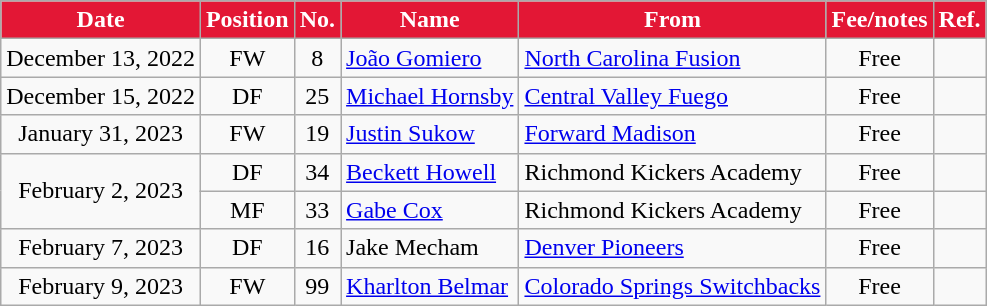<table class="wikitable" style="text-align:center">
<tr>
<th style="background:#E31735; color:#FFFFFF;">Date</th>
<th style="background:#E31735; color:#FFFFFF;">Position</th>
<th style="background:#E31735; color:#FFFFFF;">No.</th>
<th style="background:#E31735; color:#FFFFFF;">Name</th>
<th style="background:#E31735; color:#FFFFFF;">From</th>
<th style="background:#E31735; color:#FFFFFF;">Fee/notes</th>
<th style="background:#E31735; color:#FFFFFF;">Ref.</th>
</tr>
<tr>
<td>December 13, 2022</td>
<td>FW</td>
<td>8</td>
<td align="left"> <a href='#'>João Gomiero</a></td>
<td align="left"> <a href='#'>North Carolina Fusion</a></td>
<td>Free</td>
<td></td>
</tr>
<tr>
<td>December 15, 2022</td>
<td>DF</td>
<td>25</td>
<td align="left"> <a href='#'>Michael Hornsby</a></td>
<td align="left"> <a href='#'>Central Valley Fuego</a></td>
<td>Free</td>
<td></td>
</tr>
<tr>
<td>January 31, 2023</td>
<td>FW</td>
<td>19</td>
<td align="left"> <a href='#'>Justin Sukow</a></td>
<td align="left"> <a href='#'>Forward Madison</a></td>
<td>Free</td>
<td></td>
</tr>
<tr>
<td rowspan="2">February 2, 2023</td>
<td>DF</td>
<td>34</td>
<td align="left"> <a href='#'>Beckett Howell</a></td>
<td align="left"> Richmond Kickers Academy</td>
<td>Free</td>
<td></td>
</tr>
<tr>
<td>MF</td>
<td>33</td>
<td align="left"> <a href='#'>Gabe Cox</a></td>
<td align="left"> Richmond Kickers Academy</td>
<td>Free</td>
<td></td>
</tr>
<tr>
<td>February 7, 2023</td>
<td>DF</td>
<td>16</td>
<td align="left"> Jake Mecham</td>
<td align="left"> <a href='#'>Denver Pioneers</a></td>
<td>Free</td>
<td></td>
</tr>
<tr>
<td>February 9, 2023</td>
<td>FW</td>
<td>99</td>
<td align="left"> <a href='#'>Kharlton Belmar</a></td>
<td align="left"> <a href='#'>Colorado Springs Switchbacks</a></td>
<td>Free</td>
<td></td>
</tr>
</table>
